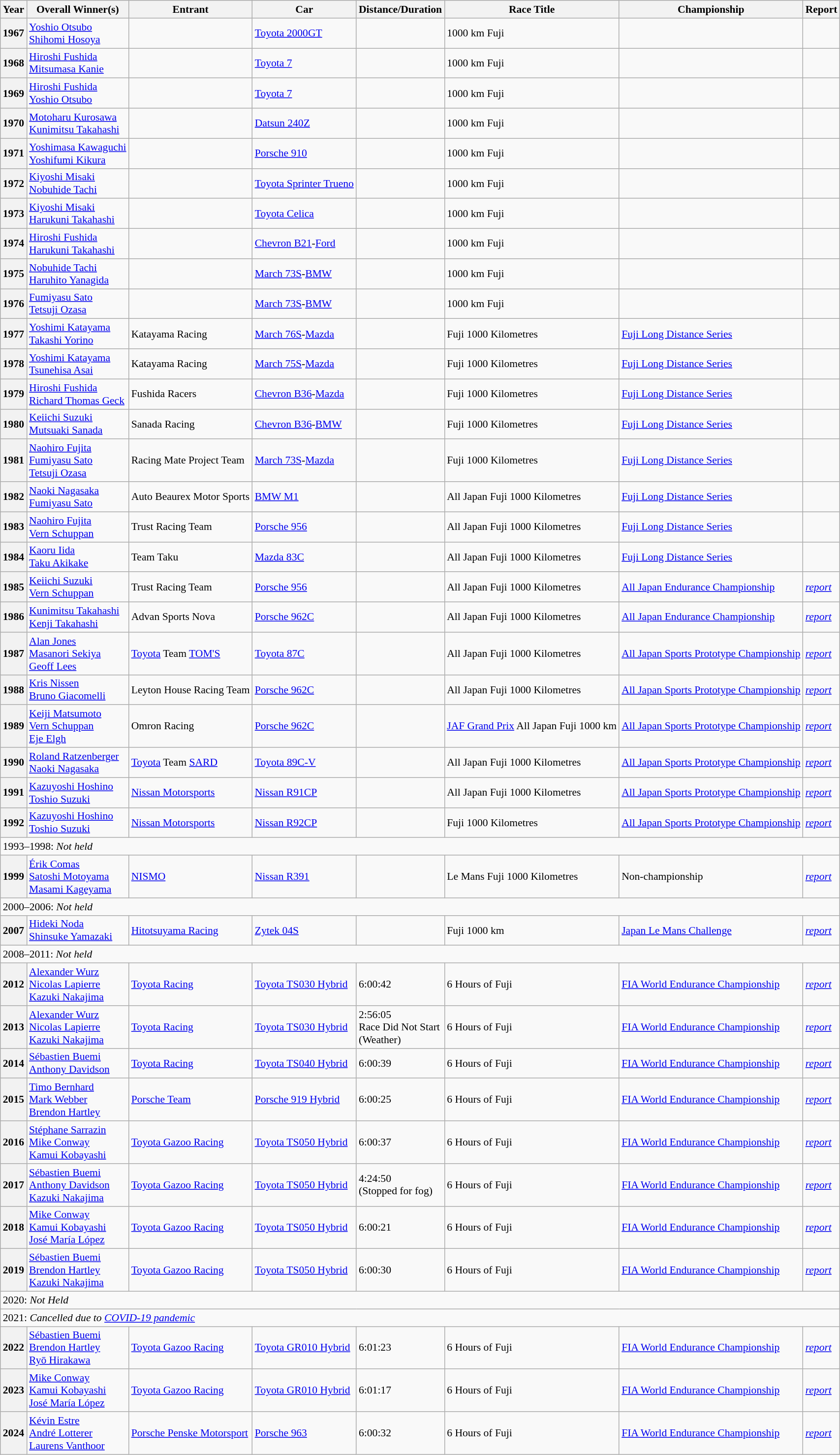<table class="wikitable" style="font-size: 90%;">
<tr>
<th>Year</th>
<th>Overall Winner(s)</th>
<th>Entrant</th>
<th>Car</th>
<th>Distance/Duration</th>
<th>Race Title</th>
<th>Championship</th>
<th>Report</th>
</tr>
<tr>
<th>1967</th>
<td> <a href='#'>Yoshio Otsubo</a><br> <a href='#'>Shihomi Hosoya</a></td>
<td></td>
<td><a href='#'>Toyota 2000GT</a></td>
<td></td>
<td>1000 km Fuji</td>
<td></td>
<td></td>
</tr>
<tr ->
<th>1968</th>
<td> <a href='#'>Hiroshi Fushida</a><br> <a href='#'>Mitsumasa Kanie</a></td>
<td></td>
<td><a href='#'>Toyota 7</a></td>
<td></td>
<td>1000 km Fuji</td>
<td></td>
<td></td>
</tr>
<tr>
<th>1969</th>
<td> <a href='#'>Hiroshi Fushida</a><br> <a href='#'>Yoshio Otsubo</a></td>
<td></td>
<td><a href='#'>Toyota 7</a></td>
<td></td>
<td>1000 km Fuji</td>
<td></td>
<td></td>
</tr>
<tr>
<th>1970</th>
<td> <a href='#'>Motoharu Kurosawa</a><br> <a href='#'>Kunimitsu Takahashi</a></td>
<td></td>
<td><a href='#'>Datsun 240Z</a></td>
<td></td>
<td>1000 km Fuji</td>
<td></td>
<td></td>
</tr>
<tr>
<th>1971</th>
<td> <a href='#'>Yoshimasa Kawaguchi</a><br> <a href='#'>Yoshifumi Kikura</a></td>
<td></td>
<td><a href='#'>Porsche 910</a></td>
<td></td>
<td>1000 km Fuji</td>
<td></td>
<td></td>
</tr>
<tr>
<th>1972</th>
<td> <a href='#'>Kiyoshi Misaki</a><br> <a href='#'>Nobuhide Tachi</a></td>
<td></td>
<td><a href='#'>Toyota Sprinter Trueno</a></td>
<td></td>
<td>1000 km Fuji</td>
<td></td>
<td></td>
</tr>
<tr>
<th>1973</th>
<td> <a href='#'>Kiyoshi Misaki</a><br> <a href='#'>Harukuni Takahashi</a></td>
<td></td>
<td><a href='#'>Toyota Celica</a></td>
<td></td>
<td>1000 km Fuji</td>
<td></td>
<td></td>
</tr>
<tr>
<th>1974</th>
<td> <a href='#'>Hiroshi Fushida</a><br> <a href='#'>Harukuni Takahashi</a></td>
<td></td>
<td><a href='#'>Chevron B21</a>-<a href='#'>Ford</a></td>
<td></td>
<td>1000 km Fuji</td>
<td></td>
<td></td>
</tr>
<tr>
<th>1975</th>
<td> <a href='#'>Nobuhide Tachi</a><br> <a href='#'>Haruhito Yanagida</a></td>
<td></td>
<td><a href='#'>March 73S</a>-<a href='#'>BMW</a></td>
<td></td>
<td>1000 km Fuji</td>
<td></td>
<td></td>
</tr>
<tr>
<th>1976</th>
<td> <a href='#'>Fumiyasu Sato</a><br> <a href='#'>Tetsuji Ozasa</a></td>
<td></td>
<td><a href='#'>March 73S</a>-<a href='#'>BMW</a></td>
<td></td>
<td>1000 km Fuji</td>
<td></td>
<td></td>
</tr>
<tr>
<th>1977</th>
<td> <a href='#'>Yoshimi Katayama</a><br> <a href='#'>Takashi Yorino</a></td>
<td> Katayama Racing</td>
<td><a href='#'>March 76S</a>-<a href='#'>Mazda</a></td>
<td></td>
<td>Fuji 1000 Kilometres</td>
<td><a href='#'>Fuji Long Distance Series</a></td>
<td></td>
</tr>
<tr>
<th>1978</th>
<td> <a href='#'>Yoshimi Katayama</a><br> <a href='#'>Tsunehisa Asai</a></td>
<td> Katayama Racing</td>
<td><a href='#'>March 75S</a>-<a href='#'>Mazda</a></td>
<td></td>
<td>Fuji 1000 Kilometres</td>
<td><a href='#'>Fuji Long Distance Series</a></td>
<td></td>
</tr>
<tr>
<th>1979</th>
<td> <a href='#'>Hiroshi Fushida</a><br> <a href='#'>Richard Thomas Geck</a></td>
<td> Fushida Racers</td>
<td><a href='#'>Chevron B36</a>-<a href='#'>Mazda</a></td>
<td></td>
<td>Fuji 1000 Kilometres</td>
<td><a href='#'>Fuji Long Distance Series</a></td>
<td></td>
</tr>
<tr>
<th>1980</th>
<td> <a href='#'>Keiichi Suzuki</a><br> <a href='#'>Mutsuaki Sanada</a></td>
<td> Sanada Racing</td>
<td><a href='#'>Chevron B36</a>-<a href='#'>BMW</a></td>
<td></td>
<td>Fuji 1000 Kilometres</td>
<td><a href='#'>Fuji Long Distance Series</a></td>
<td></td>
</tr>
<tr>
<th>1981</th>
<td> <a href='#'>Naohiro Fujita</a><br> <a href='#'>Fumiyasu Sato</a><br> <a href='#'>Tetsuji Ozasa</a></td>
<td> Racing Mate Project Team</td>
<td><a href='#'>March 73S</a>-<a href='#'>Mazda</a></td>
<td></td>
<td>Fuji 1000 Kilometres</td>
<td><a href='#'>Fuji Long Distance Series</a></td>
<td></td>
</tr>
<tr>
<th>1982</th>
<td> <a href='#'>Naoki Nagasaka</a><br> <a href='#'>Fumiyasu Sato</a></td>
<td> Auto Beaurex Motor Sports</td>
<td><a href='#'>BMW M1</a></td>
<td></td>
<td>All Japan Fuji 1000 Kilometres</td>
<td><a href='#'>Fuji Long Distance Series</a></td>
<td></td>
</tr>
<tr>
<th>1983</th>
<td> <a href='#'>Naohiro Fujita</a><br> <a href='#'>Vern Schuppan</a></td>
<td> Trust Racing Team</td>
<td><a href='#'>Porsche 956</a></td>
<td></td>
<td>All Japan Fuji 1000 Kilometres</td>
<td><a href='#'>Fuji Long Distance Series</a></td>
<td></td>
</tr>
<tr>
<th>1984</th>
<td> <a href='#'>Kaoru Iida</a><br> <a href='#'>Taku Akikake</a></td>
<td> Team Taku</td>
<td><a href='#'>Mazda 83C</a></td>
<td></td>
<td>All Japan Fuji 1000 Kilometres</td>
<td><a href='#'>Fuji Long Distance Series</a></td>
<td></td>
</tr>
<tr>
<th>1985</th>
<td> <a href='#'>Keiichi Suzuki</a><br> <a href='#'>Vern Schuppan</a></td>
<td> Trust Racing Team</td>
<td><a href='#'>Porsche 956</a></td>
<td></td>
<td>All Japan Fuji 1000 Kilometres</td>
<td><a href='#'>All Japan Endurance Championship</a></td>
<td><em><a href='#'>report</a></em></td>
</tr>
<tr>
<th>1986</th>
<td> <a href='#'>Kunimitsu Takahashi</a><br> <a href='#'>Kenji Takahashi</a></td>
<td> Advan Sports Nova</td>
<td><a href='#'>Porsche 962C</a></td>
<td></td>
<td>All Japan Fuji 1000 Kilometres</td>
<td><a href='#'>All Japan Endurance Championship</a></td>
<td><em><a href='#'>report</a></em></td>
</tr>
<tr>
<th>1987</th>
<td> <a href='#'>Alan Jones</a><br> <a href='#'>Masanori Sekiya</a><br> <a href='#'>Geoff Lees</a></td>
<td> <a href='#'>Toyota</a> Team <a href='#'>TOM'S</a></td>
<td><a href='#'>Toyota 87C</a></td>
<td></td>
<td>All Japan Fuji 1000 Kilometres</td>
<td><a href='#'>All Japan Sports Prototype Championship</a></td>
<td><em><a href='#'>report</a></em></td>
</tr>
<tr>
<th>1988</th>
<td> <a href='#'>Kris Nissen</a><br> <a href='#'>Bruno Giacomelli</a></td>
<td> Leyton House Racing Team</td>
<td><a href='#'>Porsche 962C</a></td>
<td></td>
<td>All Japan Fuji 1000 Kilometres</td>
<td><a href='#'>All Japan Sports Prototype Championship</a></td>
<td><em><a href='#'>report</a></em></td>
</tr>
<tr>
<th>1989</th>
<td> <a href='#'>Keiji Matsumoto</a><br> <a href='#'>Vern Schuppan</a><br> <a href='#'>Eje Elgh</a></td>
<td> Omron Racing</td>
<td><a href='#'>Porsche 962C</a></td>
<td></td>
<td><a href='#'>JAF Grand Prix</a> All Japan Fuji 1000 km</td>
<td><a href='#'>All Japan Sports Prototype Championship</a></td>
<td><em><a href='#'>report</a></em></td>
</tr>
<tr>
<th>1990</th>
<td> <a href='#'>Roland Ratzenberger</a><br> <a href='#'>Naoki Nagasaka</a></td>
<td> <a href='#'>Toyota</a> Team <a href='#'>SARD</a></td>
<td><a href='#'>Toyota 89C-V</a></td>
<td></td>
<td>All Japan Fuji 1000 Kilometres</td>
<td><a href='#'>All Japan Sports Prototype Championship</a></td>
<td><em><a href='#'>report</a></em></td>
</tr>
<tr>
<th>1991</th>
<td> <a href='#'>Kazuyoshi Hoshino</a><br> <a href='#'>Toshio Suzuki</a></td>
<td> <a href='#'>Nissan Motorsports</a></td>
<td><a href='#'>Nissan R91CP</a></td>
<td></td>
<td>All Japan Fuji 1000 Kilometres</td>
<td><a href='#'>All Japan Sports Prototype Championship</a></td>
<td><em><a href='#'>report</a></em></td>
</tr>
<tr>
<th>1992</th>
<td> <a href='#'>Kazuyoshi Hoshino</a><br> <a href='#'>Toshio Suzuki</a></td>
<td> <a href='#'>Nissan Motorsports</a></td>
<td><a href='#'>Nissan R92CP</a></td>
<td></td>
<td>Fuji 1000 Kilometres</td>
<td><a href='#'>All Japan Sports Prototype Championship</a></td>
<td><em><a href='#'>report</a></em></td>
</tr>
<tr>
<td colspan=9>1993–1998: <em>Not held</em></td>
</tr>
<tr>
<th>1999</th>
<td> <a href='#'>Érik Comas</a><br> <a href='#'>Satoshi Motoyama</a><br> <a href='#'>Masami Kageyama</a></td>
<td> <a href='#'>NISMO</a></td>
<td><a href='#'>Nissan R391</a></td>
<td></td>
<td>Le Mans Fuji 1000 Kilometres</td>
<td>Non-championship</td>
<td><em><a href='#'>report</a></em></td>
</tr>
<tr>
<td colspan=9>2000–2006: <em>Not held</em></td>
</tr>
<tr>
<th>2007</th>
<td> <a href='#'>Hideki Noda</a><br> <a href='#'>Shinsuke Yamazaki</a></td>
<td> <a href='#'>Hitotsuyama Racing</a></td>
<td><a href='#'>Zytek 04S</a></td>
<td></td>
<td>Fuji 1000 km</td>
<td><a href='#'>Japan Le Mans Challenge</a></td>
<td><em><a href='#'>report</a></em></td>
</tr>
<tr>
<td colspan=9>2008–2011: <em>Not held</em></td>
</tr>
<tr>
<th>2012</th>
<td> <a href='#'>Alexander Wurz</a><br> <a href='#'>Nicolas Lapierre</a><br> <a href='#'>Kazuki Nakajima</a></td>
<td> <a href='#'>Toyota Racing</a></td>
<td><a href='#'>Toyota TS030 Hybrid</a></td>
<td>6:00:42</td>
<td>6 Hours of Fuji</td>
<td><a href='#'>FIA World Endurance Championship</a></td>
<td><em><a href='#'>report</a></em></td>
</tr>
<tr>
<th>2013</th>
<td> <a href='#'>Alexander Wurz</a><br> <a href='#'>Nicolas Lapierre</a><br> <a href='#'>Kazuki Nakajima</a></td>
<td> <a href='#'>Toyota Racing</a></td>
<td><a href='#'>Toyota TS030 Hybrid</a></td>
<td>2:56:05 <br>Race Did Not Start <br>(Weather)</td>
<td>6 Hours of Fuji</td>
<td><a href='#'>FIA World Endurance Championship</a></td>
<td><em><a href='#'>report</a></em></td>
</tr>
<tr>
<th>2014</th>
<td> <a href='#'>Sébastien Buemi</a><br> <a href='#'>Anthony Davidson</a></td>
<td> <a href='#'>Toyota Racing</a></td>
<td><a href='#'>Toyota TS040 Hybrid</a></td>
<td>6:00:39</td>
<td>6 Hours of Fuji</td>
<td><a href='#'>FIA World Endurance Championship</a></td>
<td><em><a href='#'>report</a></em></td>
</tr>
<tr>
<th>2015</th>
<td> <a href='#'>Timo Bernhard</a><br> <a href='#'>Mark Webber</a><br> <a href='#'>Brendon Hartley</a></td>
<td> <a href='#'>Porsche Team</a></td>
<td><a href='#'>Porsche 919 Hybrid</a></td>
<td>6:00:25</td>
<td>6 Hours of Fuji</td>
<td><a href='#'>FIA World Endurance Championship</a></td>
<td><em><a href='#'>report</a></em></td>
</tr>
<tr>
<th>2016</th>
<td> <a href='#'>Stéphane Sarrazin</a><br> <a href='#'>Mike Conway</a><br> <a href='#'>Kamui Kobayashi</a></td>
<td> <a href='#'>Toyota Gazoo Racing</a></td>
<td><a href='#'>Toyota TS050 Hybrid</a></td>
<td>6:00:37</td>
<td>6 Hours of Fuji</td>
<td><a href='#'>FIA World Endurance Championship</a></td>
<td><em><a href='#'>report</a></em></td>
</tr>
<tr>
<th>2017</th>
<td> <a href='#'>Sébastien Buemi</a><br> <a href='#'>Anthony Davidson</a><br> <a href='#'>Kazuki Nakajima</a></td>
<td> <a href='#'>Toyota Gazoo Racing</a></td>
<td><a href='#'>Toyota TS050 Hybrid</a></td>
<td>4:24:50<br>(Stopped for fog)</td>
<td>6 Hours of Fuji</td>
<td><a href='#'>FIA World Endurance Championship</a></td>
<td><em><a href='#'>report</a></em></td>
</tr>
<tr>
<th>2018</th>
<td> <a href='#'>Mike Conway</a><br> <a href='#'>Kamui Kobayashi</a><br> <a href='#'>José María López</a></td>
<td> <a href='#'>Toyota Gazoo Racing</a></td>
<td><a href='#'>Toyota TS050 Hybrid</a></td>
<td>6:00:21</td>
<td>6 Hours of Fuji</td>
<td><a href='#'>FIA World Endurance Championship</a></td>
<td><em><a href='#'>report</a></em></td>
</tr>
<tr>
<th>2019</th>
<td> <a href='#'>Sébastien Buemi</a><br> <a href='#'>Brendon Hartley</a><br> <a href='#'>Kazuki Nakajima</a></td>
<td> <a href='#'>Toyota Gazoo Racing</a></td>
<td><a href='#'>Toyota TS050 Hybrid</a></td>
<td>6:00:30</td>
<td>6 Hours of Fuji</td>
<td><a href='#'>FIA World Endurance Championship</a></td>
<td><em><a href='#'>report</a></em></td>
</tr>
<tr>
<td colspan=9>2020: <em>Not Held</em></td>
</tr>
<tr>
<td colspan=9>2021: <em>Cancelled due to <a href='#'>COVID-19 pandemic</a></em></td>
</tr>
<tr>
<th>2022</th>
<td> <a href='#'>Sébastien Buemi</a><br> <a href='#'>Brendon Hartley</a><br> <a href='#'>Ryō Hirakawa</a></td>
<td> <a href='#'>Toyota Gazoo Racing</a></td>
<td><a href='#'>Toyota GR010 Hybrid</a></td>
<td>6:01:23</td>
<td>6 Hours of Fuji</td>
<td><a href='#'>FIA World Endurance Championship</a></td>
<td><em><a href='#'>report</a></em></td>
</tr>
<tr>
<th>2023</th>
<td> <a href='#'>Mike Conway</a><br> <a href='#'>Kamui Kobayashi</a><br> <a href='#'>José María López</a></td>
<td> <a href='#'>Toyota Gazoo Racing</a></td>
<td><a href='#'>Toyota GR010 Hybrid</a></td>
<td>6:01:17</td>
<td>6 Hours of Fuji</td>
<td><a href='#'>FIA World Endurance Championship</a></td>
<td><em><a href='#'>report</a></em></td>
</tr>
<tr>
<th>2024</th>
<td> <a href='#'>Kévin Estre</a><br> <a href='#'>André Lotterer</a><br> <a href='#'>Laurens Vanthoor</a></td>
<td> <a href='#'>Porsche Penske Motorsport</a></td>
<td><a href='#'>Porsche 963</a></td>
<td>6:00:32</td>
<td>6 Hours of Fuji</td>
<td><a href='#'>FIA World Endurance Championship</a></td>
<td><em><a href='#'>report</a></em></td>
</tr>
</table>
